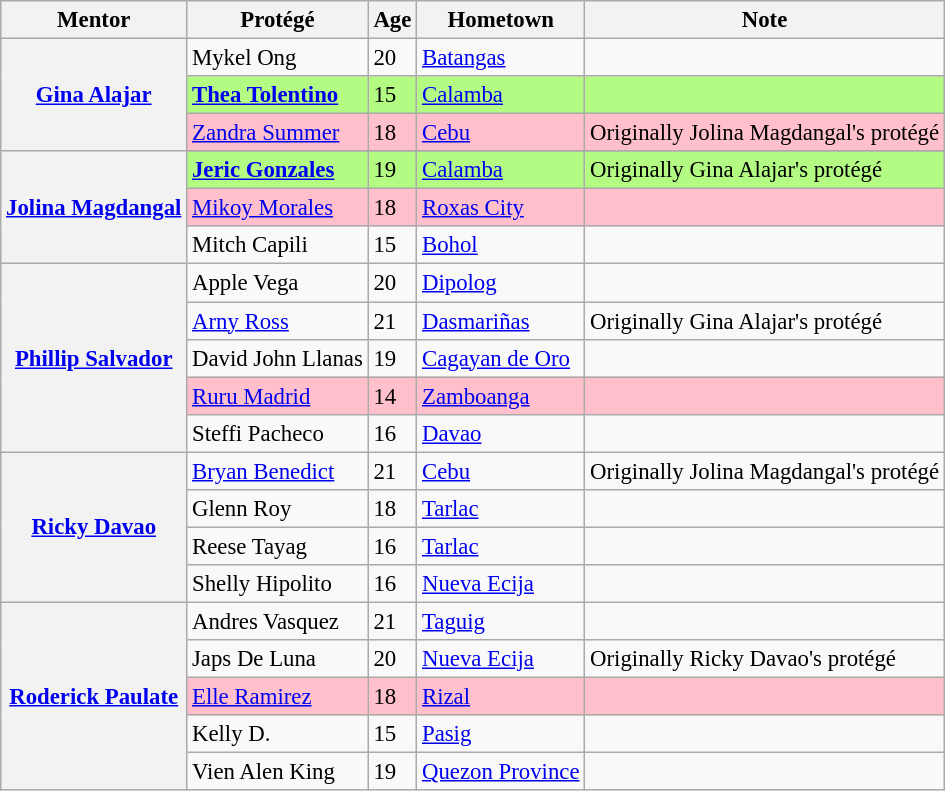<table class="wikitable" style="font-size: 95%;">
<tr>
<th>Mentor</th>
<th>Protégé</th>
<th>Age</th>
<th>Hometown</th>
<th>Note</th>
</tr>
<tr>
<th rowspan=3><strong><a href='#'>Gina Alajar</a></strong></th>
<td>Mykel Ong</td>
<td>20</td>
<td><a href='#'>Batangas</a></td>
<td></td>
</tr>
<tr style="background-color:#B4FB84">
<td><strong><a href='#'>Thea Tolentino</a></strong></td>
<td>15</td>
<td><a href='#'>Calamba</a></td>
<td></td>
</tr>
<tr style="background-color:pink">
<td><a href='#'>Zandra Summer</a></td>
<td>18</td>
<td><a href='#'>Cebu</a></td>
<td>Originally Jolina Magdangal's protégé</td>
</tr>
<tr>
<th rowspan=4><strong><a href='#'>Jolina Magdangal</a></strong></th>
</tr>
<tr style="background-color:#B4FB84">
<td><strong><a href='#'>Jeric Gonzales</a></strong></td>
<td>19</td>
<td><a href='#'>Calamba</a></td>
<td>Originally Gina Alajar's protégé</td>
</tr>
<tr style="background-color:pink">
<td><a href='#'>Mikoy Morales</a></td>
<td>18</td>
<td><a href='#'>Roxas City</a></td>
<td></td>
</tr>
<tr>
<td>Mitch Capili</td>
<td>15</td>
<td><a href='#'>Bohol</a></td>
<td></td>
</tr>
<tr>
<th rowspan=5><strong><a href='#'>Phillip Salvador</a></strong></th>
<td>Apple Vega</td>
<td>20</td>
<td><a href='#'>Dipolog</a></td>
<td></td>
</tr>
<tr>
<td><a href='#'>Arny Ross</a></td>
<td>21</td>
<td><a href='#'>Dasmariñas</a></td>
<td>Originally Gina Alajar's protégé</td>
</tr>
<tr>
<td>David John Llanas</td>
<td>19</td>
<td><a href='#'>Cagayan de Oro</a></td>
<td></td>
</tr>
<tr style="background-color:pink">
<td><a href='#'>Ruru Madrid</a></td>
<td>14</td>
<td><a href='#'>Zamboanga</a></td>
<td></td>
</tr>
<tr>
<td>Steffi Pacheco</td>
<td>16</td>
<td><a href='#'>Davao</a></td>
<td></td>
</tr>
<tr>
<th rowspan=4><strong><a href='#'>Ricky Davao</a></strong></th>
<td><a href='#'>Bryan Benedict</a></td>
<td>21</td>
<td><a href='#'>Cebu</a></td>
<td>Originally Jolina Magdangal's protégé</td>
</tr>
<tr>
<td>Glenn Roy</td>
<td>18</td>
<td><a href='#'>Tarlac</a></td>
<td></td>
</tr>
<tr>
<td>Reese Tayag</td>
<td>16</td>
<td><a href='#'>Tarlac</a></td>
<td></td>
</tr>
<tr>
<td>Shelly Hipolito</td>
<td>16</td>
<td><a href='#'>Nueva Ecija</a></td>
<td></td>
</tr>
<tr>
<th rowspan=5><strong><a href='#'>Roderick Paulate</a></strong></th>
<td>Andres Vasquez</td>
<td>21</td>
<td><a href='#'>Taguig</a></td>
<td></td>
</tr>
<tr>
<td>Japs De Luna</td>
<td>20</td>
<td><a href='#'>Nueva Ecija</a></td>
<td>Originally Ricky Davao's protégé</td>
</tr>
<tr style="background-color:pink">
<td><a href='#'>Elle Ramirez</a></td>
<td>18</td>
<td><a href='#'>Rizal</a></td>
<td></td>
</tr>
<tr>
<td>Kelly D.</td>
<td>15</td>
<td><a href='#'>Pasig</a></td>
<td></td>
</tr>
<tr>
<td>Vien Alen King</td>
<td>19</td>
<td><a href='#'>Quezon Province</a></td>
<td></td>
</tr>
</table>
